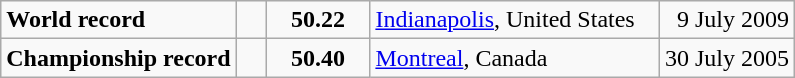<table class="wikitable">
<tr>
<td><strong>World record</strong></td>
<td style="padding-right:1em"></td>
<td style="text-align:center;padding-left:1em; padding-right:1em;"><strong>50.22</strong></td>
<td style="padding-right:1em"><a href='#'>Indianapolis</a>,  United States</td>
<td align=right>9 July 2009</td>
</tr>
<tr>
<td><strong>Championship record</strong></td>
<td style="padding-right:1em"></td>
<td style="text-align:center;padding-left:1em; padding-right:1em;"><strong>50.40</strong></td>
<td style="padding-right:1em"><a href='#'>Montreal</a>,  Canada</td>
<td align=right>30 July 2005</td>
</tr>
</table>
